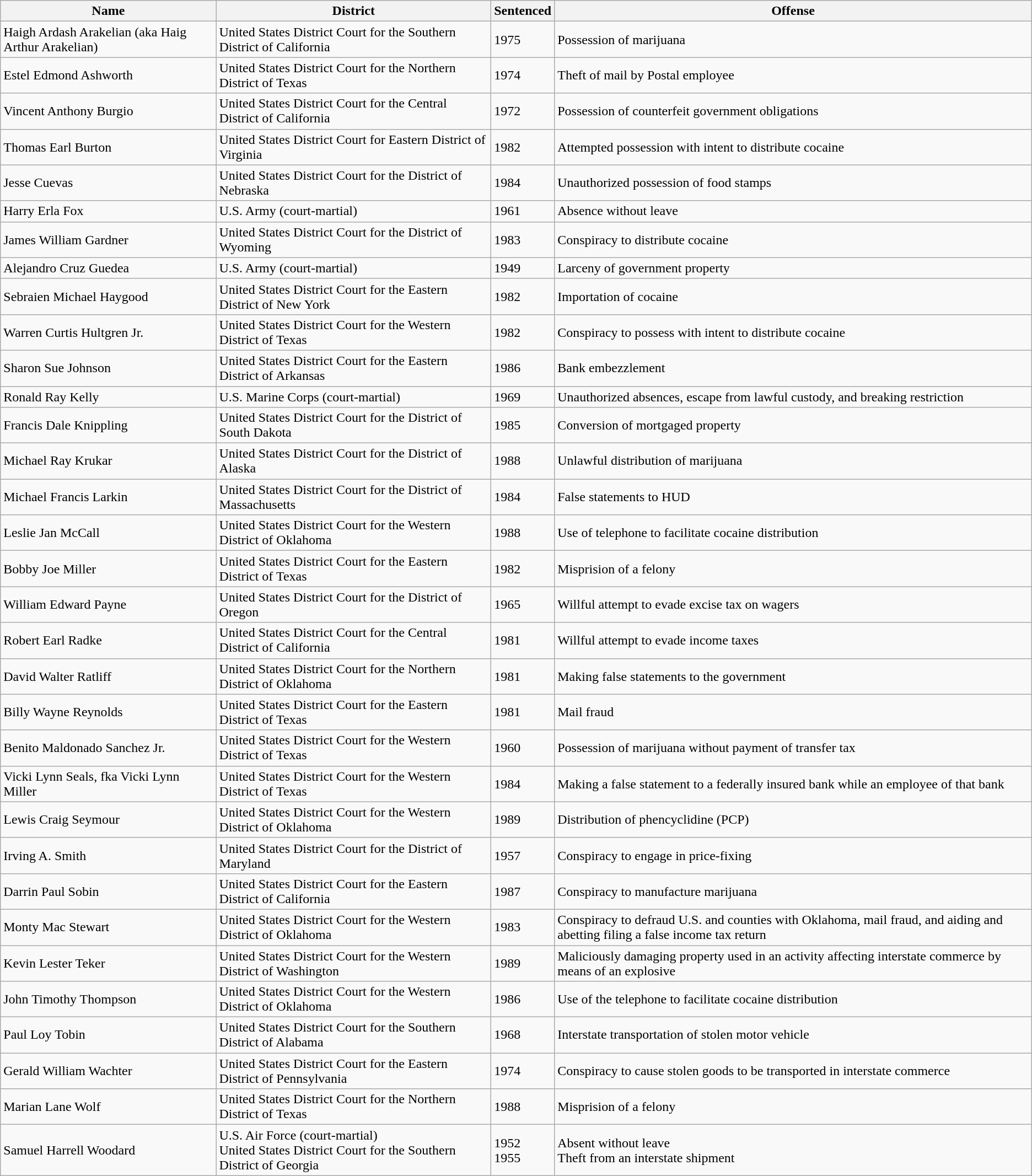<table class="wikitable sortable">
<tr>
<th>Name</th>
<th>District</th>
<th>Sentenced</th>
<th>Offense</th>
</tr>
<tr>
<td>Haigh Ardash Arakelian (aka Haig Arthur Arakelian)</td>
<td>United States District Court for the Southern District of California</td>
<td>1975</td>
<td>Possession of marijuana</td>
</tr>
<tr>
<td>Estel Edmond Ashworth</td>
<td>United States District Court for the Northern District of Texas</td>
<td>1974</td>
<td>Theft of mail by Postal employee</td>
</tr>
<tr>
<td>Vincent Anthony Burgio</td>
<td>United States District Court for the Central District of California</td>
<td>1972</td>
<td>Possession of counterfeit government obligations</td>
</tr>
<tr>
<td>Thomas Earl Burton</td>
<td>United States District Court for Eastern District of Virginia</td>
<td>1982</td>
<td>Attempted possession with intent to distribute cocaine</td>
</tr>
<tr>
<td>Jesse Cuevas</td>
<td>United States District Court for the District of Nebraska</td>
<td>1984</td>
<td>Unauthorized possession of food stamps</td>
</tr>
<tr>
<td>Harry Erla Fox</td>
<td>U.S. Army (court-martial)</td>
<td>1961</td>
<td>Absence without leave</td>
</tr>
<tr>
<td>James William Gardner</td>
<td>United States District Court for the District of Wyoming</td>
<td>1983</td>
<td>Conspiracy to distribute cocaine</td>
</tr>
<tr>
<td>Alejandro Cruz Guedea</td>
<td>U.S. Army (court-martial)</td>
<td>1949</td>
<td>Larceny of government property</td>
</tr>
<tr>
<td>Sebraien Michael Haygood</td>
<td>United States District Court for the Eastern District of New York</td>
<td>1982</td>
<td>Importation of cocaine</td>
</tr>
<tr>
<td>Warren Curtis Hultgren Jr.</td>
<td>United States District Court for the Western District of Texas</td>
<td>1982</td>
<td>Conspiracy to possess with intent to distribute cocaine</td>
</tr>
<tr>
<td>Sharon Sue Johnson</td>
<td>United States District Court for the Eastern District of Arkansas</td>
<td>1986</td>
<td>Bank embezzlement</td>
</tr>
<tr>
<td>Ronald Ray Kelly</td>
<td>U.S. Marine Corps (court-martial)</td>
<td>1969</td>
<td>Unauthorized absences, escape from lawful custody, and breaking restriction</td>
</tr>
<tr>
<td>Francis Dale Knippling</td>
<td>United States District Court for the District of South Dakota</td>
<td>1985</td>
<td>Conversion of mortgaged property</td>
</tr>
<tr>
<td>Michael Ray Krukar</td>
<td>United States District Court for the District of Alaska</td>
<td>1988</td>
<td>Unlawful distribution of marijuana</td>
</tr>
<tr>
<td>Michael Francis Larkin</td>
<td>United States District Court for the District of Massachusetts</td>
<td>1984</td>
<td>False statements to HUD</td>
</tr>
<tr>
<td>Leslie Jan McCall</td>
<td>United States District Court for the Western District of Oklahoma</td>
<td>1988</td>
<td>Use of telephone to facilitate cocaine distribution</td>
</tr>
<tr>
<td>Bobby Joe Miller</td>
<td>United States District Court for the Eastern District of Texas</td>
<td>1982</td>
<td>Misprision of a felony</td>
</tr>
<tr>
<td>William Edward Payne</td>
<td>United States District Court for the District of Oregon</td>
<td>1965</td>
<td>Willful attempt to evade excise tax on wagers</td>
</tr>
<tr>
<td>Robert Earl Radke</td>
<td>United States District Court for the Central District of California</td>
<td>1981</td>
<td>Willful attempt to evade income taxes</td>
</tr>
<tr>
<td>David Walter Ratliff</td>
<td>United States District Court for the Northern District of Oklahoma</td>
<td>1981</td>
<td>Making false statements to the government</td>
</tr>
<tr>
<td>Billy Wayne Reynolds</td>
<td>United States District Court for the Eastern District of Texas</td>
<td>1981</td>
<td>Mail fraud</td>
</tr>
<tr>
<td>Benito Maldonado Sanchez Jr.</td>
<td>United States District Court for the Western District of Texas</td>
<td>1960</td>
<td>Possession of marijuana without payment of transfer tax</td>
</tr>
<tr>
<td>Vicki Lynn Seals, fka Vicki Lynn Miller</td>
<td>United States District Court for the Western District of Texas</td>
<td>1984</td>
<td>Making a false statement to a federally insured bank while an employee of that bank</td>
</tr>
<tr>
<td>Lewis Craig Seymour</td>
<td>United States District Court for the Western District of Oklahoma</td>
<td>1989</td>
<td>Distribution of phencyclidine (PCP)</td>
</tr>
<tr>
<td>Irving A. Smith</td>
<td>United States District Court for the District of Maryland</td>
<td>1957</td>
<td>Conspiracy to engage in price-fixing</td>
</tr>
<tr>
<td>Darrin Paul Sobin</td>
<td>United States District Court for the Eastern District of California</td>
<td>1987</td>
<td>Conspiracy to manufacture marijuana</td>
</tr>
<tr>
<td>Monty Mac Stewart</td>
<td>United States District Court for the Western District of Oklahoma</td>
<td>1983</td>
<td>Conspiracy to defraud U.S. and counties with Oklahoma, mail fraud, and aiding and abetting filing a false income tax return</td>
</tr>
<tr>
<td>Kevin Lester Teker</td>
<td>United States District Court for the Western District of Washington</td>
<td>1989</td>
<td>Maliciously damaging property used in an activity affecting interstate commerce by means of an explosive</td>
</tr>
<tr>
<td>John Timothy Thompson</td>
<td>United States District Court for the Western District of Oklahoma</td>
<td>1986</td>
<td>Use of the telephone to facilitate cocaine distribution</td>
</tr>
<tr>
<td>Paul Loy Tobin</td>
<td>United States District Court for the Southern District of Alabama</td>
<td>1968</td>
<td>Interstate transportation of stolen motor vehicle</td>
</tr>
<tr>
<td>Gerald William Wachter</td>
<td>United States District Court for the Eastern District of Pennsylvania</td>
<td>1974</td>
<td>Conspiracy to cause stolen goods to be transported in interstate commerce</td>
</tr>
<tr>
<td>Marian Lane Wolf</td>
<td>United States District Court for the Northern District of Texas</td>
<td>1988</td>
<td>Misprision of a felony</td>
</tr>
<tr>
<td>Samuel Harrell Woodard</td>
<td>U.S. Air Force (court-martial) <br> United States District Court for the Southern District of Georgia</td>
<td>1952 <br> 1955</td>
<td>Absent without leave <br> Theft from an interstate shipment</td>
</tr>
</table>
